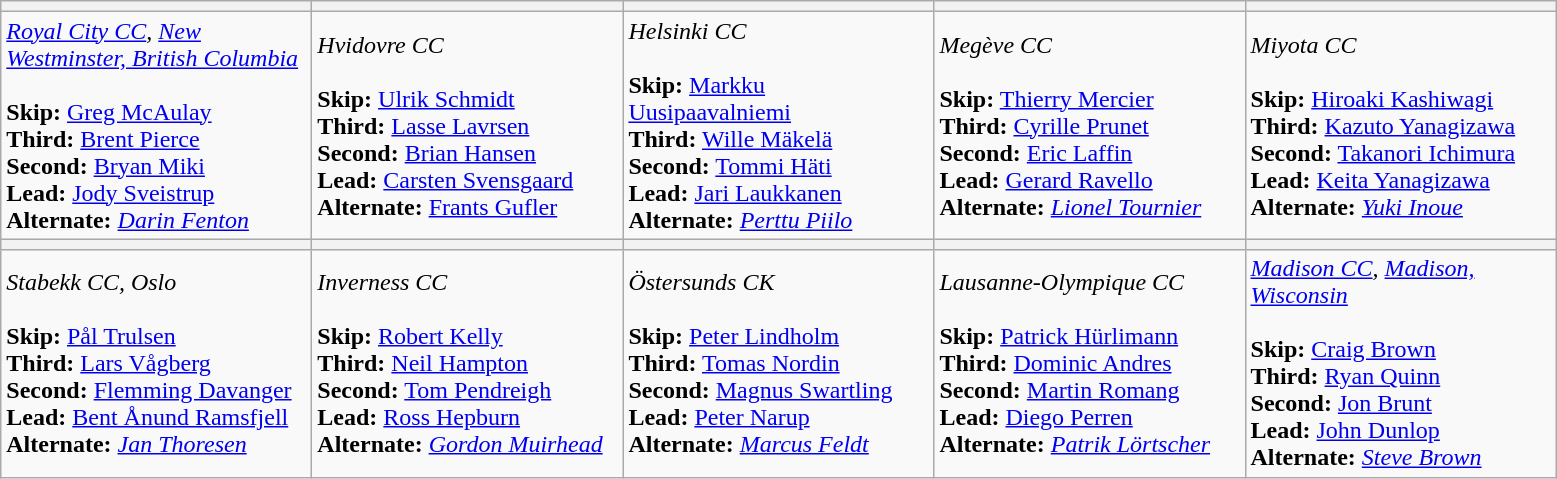<table class="wikitable">
<tr>
<th bgcolor="#efefef" width="200"></th>
<th bgcolor="#efefef" width="200"></th>
<th bgcolor="#efefef" width="200"></th>
<th bgcolor="#efefef" width="200"></th>
<th bgcolor="#efefef" width="200"></th>
</tr>
<tr>
<td><em><a href='#'>Royal City CC</a>, <a href='#'>New Westminster, British Columbia</a></em> <br><br><strong>Skip:</strong> <a href='#'>Greg McAulay</a> <br>
<strong>Third:</strong> <a href='#'>Brent Pierce</a> <br>
<strong>Second:</strong> <a href='#'>Bryan Miki</a> <br>
<strong>Lead:</strong> <a href='#'>Jody Sveistrup</a> <br>
<strong>Alternate:</strong> <em><a href='#'>Darin Fenton</a></em></td>
<td><em>Hvidovre CC</em>  <br><br><strong>Skip:</strong> <a href='#'>Ulrik Schmidt</a> <br>
<strong>Third:</strong> <a href='#'>Lasse Lavrsen</a> <br>
<strong>Second:</strong> <a href='#'>Brian Hansen</a> <br>
<strong>Lead:</strong> <a href='#'>Carsten Svensgaard</a> <br>
<strong>Alternate:</strong> <a href='#'>Frants Gufler</a></td>
<td><em>Helsinki CC</em>  <br><br><strong>Skip:</strong> <a href='#'>Markku Uusipaavalniemi</a> <br>
<strong>Third:</strong> <a href='#'>Wille Mäkelä</a> <br>
<strong>Second:</strong> <a href='#'>Tommi Häti</a> <br>
<strong>Lead:</strong> <a href='#'>Jari Laukkanen</a> <br>
<strong>Alternate:</strong> <em><a href='#'>Perttu Piilo</a></em></td>
<td><em>Megève CC</em>  <br><br><strong>Skip:</strong> <a href='#'>Thierry Mercier</a> <br>
<strong>Third:</strong> <a href='#'>Cyrille Prunet</a> <br>
<strong>Second:</strong> <a href='#'>Eric Laffin</a> <br>
<strong>Lead:</strong> <a href='#'>Gerard Ravello</a> <br>
<strong>Alternate:</strong> <em><a href='#'>Lionel Tournier</a></em></td>
<td><em>Miyota CC</em>  <br><br><strong>Skip:</strong> <a href='#'>Hiroaki Kashiwagi</a> <br>
<strong>Third:</strong> <a href='#'>Kazuto Yanagizawa</a> <br>
<strong>Second:</strong> <a href='#'>Takanori Ichimura</a> <br>
<strong>Lead:</strong> <a href='#'>Keita Yanagizawa</a> <br>
<strong>Alternate:</strong> <em><a href='#'>Yuki Inoue</a></em></td>
</tr>
<tr>
<th bgcolor="#efefef" width="200"></th>
<th bgcolor="#efefef" width="200"></th>
<th bgcolor="#efefef" width="200"></th>
<th bgcolor="#efefef" width="200"></th>
<th bgcolor="#efefef" width="200"></th>
</tr>
<tr>
<td><em>Stabekk CC, Oslo</em>  <br><br><strong>Skip:</strong> <a href='#'>Pål Trulsen</a> <br>
<strong>Third:</strong> <a href='#'>Lars Vågberg</a> <br>
<strong>Second:</strong> <a href='#'>Flemming Davanger</a> <br>
<strong>Lead:</strong> <a href='#'>Bent Ånund Ramsfjell</a> <br>
<strong>Alternate:</strong> <em><a href='#'>Jan Thoresen</a></em></td>
<td><em>Inverness CC</em>  <br><br><strong>Skip:</strong> <a href='#'>Robert Kelly</a> <br>
<strong>Third:</strong> <a href='#'>Neil Hampton</a> <br>
<strong>Second:</strong> <a href='#'>Tom Pendreigh</a> <br>
<strong>Lead:</strong> <a href='#'>Ross Hepburn</a> <br>
<strong>Alternate:</strong> <em><a href='#'>Gordon Muirhead</a></em></td>
<td><em>Östersunds CK</em>  <br><br><strong>Skip:</strong> <a href='#'>Peter Lindholm</a> <br>
<strong>Third:</strong> <a href='#'>Tomas Nordin</a> <br>
<strong>Second:</strong> <a href='#'>Magnus Swartling</a> <br>
<strong>Lead:</strong> <a href='#'>Peter Narup</a> <br>
<strong>Alternate:</strong> <em><a href='#'>Marcus Feldt</a></em></td>
<td><em>Lausanne-Olympique CC</em>  <br><br><strong>Skip:</strong> <a href='#'>Patrick Hürlimann</a> <br>
<strong>Third:</strong> <a href='#'>Dominic Andres</a> <br>
<strong>Second:</strong> <a href='#'>Martin Romang</a> <br>
<strong>Lead:</strong> <a href='#'>Diego Perren</a> <br>
<strong>Alternate:</strong> <em><a href='#'>Patrik Lörtscher</a></em></td>
<td><em><a href='#'>Madison CC</a>, <a href='#'>Madison, Wisconsin</a></em>  <br><br><strong>Skip:</strong> <a href='#'>Craig Brown</a> <br>
<strong>Third:</strong> <a href='#'>Ryan Quinn</a> <br>
<strong>Second:</strong> <a href='#'>Jon Brunt</a> <br>
<strong>Lead:</strong> <a href='#'>John Dunlop</a> <br>
<strong>Alternate:</strong> <em><a href='#'>Steve Brown</a></em></td>
</tr>
</table>
